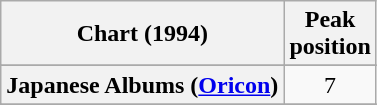<table class="wikitable plainrowheaders">
<tr>
<th scope="col">Chart (1994)</th>
<th scope="col">Peak<br>position</th>
</tr>
<tr>
</tr>
<tr>
</tr>
<tr>
<th scope="row">Japanese Albums (<a href='#'>Oricon</a>)</th>
<td align="center">7</td>
</tr>
<tr>
</tr>
<tr>
</tr>
<tr>
</tr>
<tr>
</tr>
<tr>
</tr>
</table>
